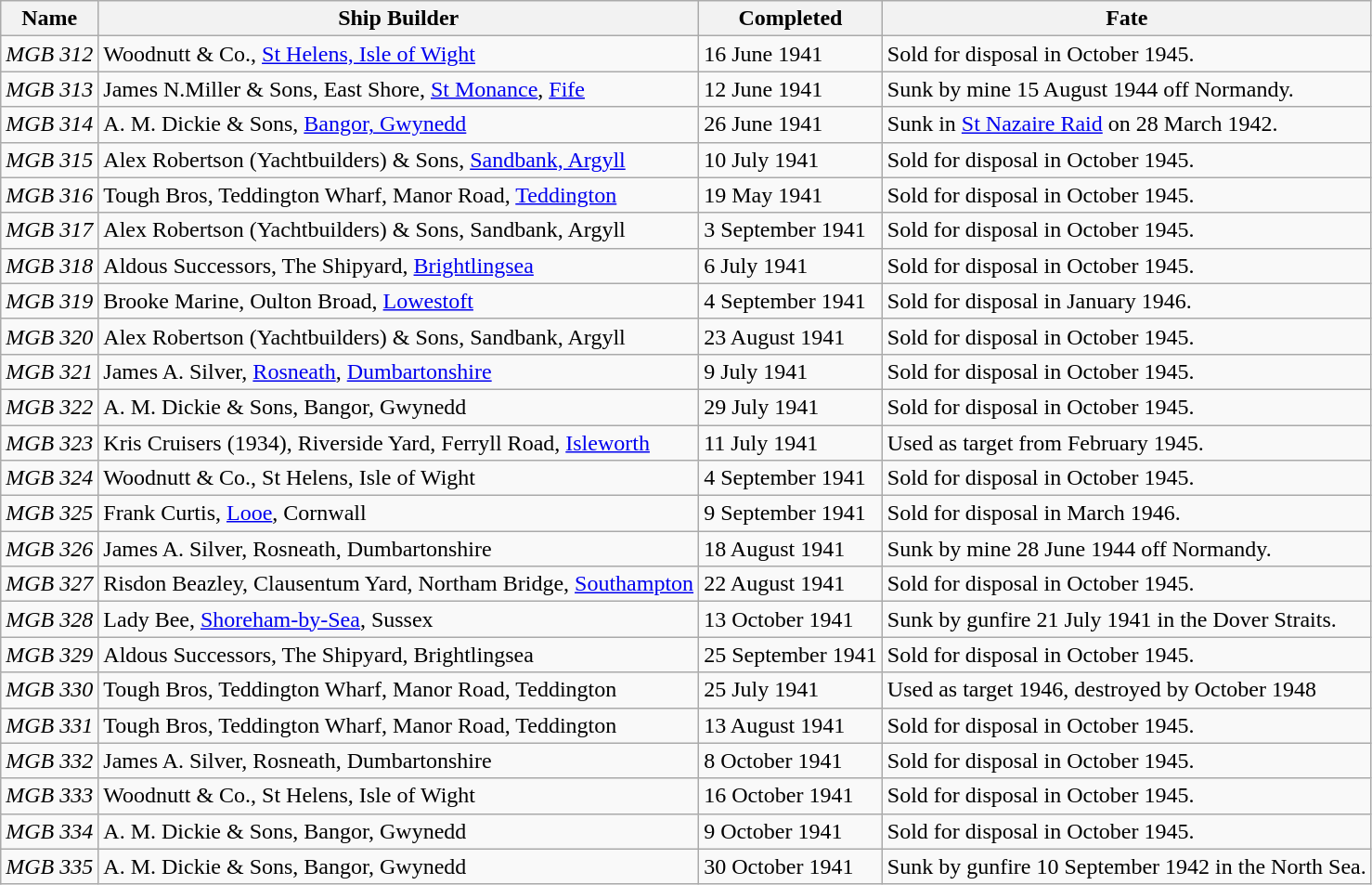<table class="wikitable" style="text-align:left">
<tr>
<th>Name</th>
<th>Ship Builder</th>
<th>Completed</th>
<th>Fate</th>
</tr>
<tr>
<td><em>MGB 312</em></td>
<td>Woodnutt & Co., <a href='#'>St Helens, Isle of Wight</a></td>
<td>16 June 1941</td>
<td>Sold for disposal in October 1945.</td>
</tr>
<tr>
<td><em>MGB 313</em></td>
<td>James N.Miller & Sons, East Shore, <a href='#'>St Monance</a>, <a href='#'>Fife</a></td>
<td>12 June 1941</td>
<td>Sunk by mine 15 August 1944 off Normandy.</td>
</tr>
<tr>
<td><em>MGB 314</em></td>
<td>A. M. Dickie & Sons, <a href='#'>Bangor, Gwynedd</a></td>
<td>26 June 1941</td>
<td>Sunk in <a href='#'>St Nazaire Raid</a> on 28 March 1942.</td>
</tr>
<tr>
<td><em>MGB 315</em></td>
<td>Alex Robertson (Yachtbuilders) & Sons, <a href='#'>Sandbank, Argyll</a></td>
<td>10 July 1941</td>
<td>Sold for disposal in October 1945.</td>
</tr>
<tr>
<td><em>MGB 316</em></td>
<td>Tough Bros, Teddington Wharf, Manor Road, <a href='#'>Teddington</a></td>
<td>19 May 1941</td>
<td>Sold for disposal in October 1945.</td>
</tr>
<tr>
<td><em>MGB 317</em></td>
<td>Alex Robertson (Yachtbuilders) & Sons, Sandbank, Argyll</td>
<td>3 September 1941</td>
<td>Sold for disposal in October 1945.</td>
</tr>
<tr>
<td><em>MGB 318</em></td>
<td>Aldous Successors, The Shipyard, <a href='#'>Brightlingsea</a></td>
<td>6 July 1941</td>
<td>Sold for disposal in October 1945.</td>
</tr>
<tr>
<td><em>MGB 319</em></td>
<td>Brooke Marine, Oulton Broad, <a href='#'>Lowestoft</a></td>
<td>4 September 1941</td>
<td>Sold for disposal in January 1946.</td>
</tr>
<tr>
<td><em>MGB 320</em></td>
<td>Alex Robertson (Yachtbuilders) & Sons, Sandbank, Argyll</td>
<td>23 August 1941</td>
<td>Sold for disposal in October 1945.</td>
</tr>
<tr>
<td><em>MGB 321</em></td>
<td>James A. Silver, <a href='#'>Rosneath</a>, <a href='#'>Dumbartonshire</a></td>
<td>9 July 1941</td>
<td>Sold for disposal in October 1945.</td>
</tr>
<tr>
<td><em>MGB 322</em></td>
<td>A. M. Dickie & Sons, Bangor, Gwynedd</td>
<td>29 July 1941</td>
<td>Sold for disposal in October 1945.</td>
</tr>
<tr>
<td><em>MGB 323</em></td>
<td>Kris Cruisers (1934), Riverside Yard, Ferryll Road, <a href='#'>Isleworth</a></td>
<td>11 July 1941</td>
<td>Used as target from February 1945.</td>
</tr>
<tr>
<td><em>MGB 324</em></td>
<td>Woodnutt & Co., St Helens, Isle of Wight</td>
<td>4 September 1941</td>
<td>Sold for disposal in October 1945.</td>
</tr>
<tr>
<td><em>MGB 325</em></td>
<td>Frank Curtis, <a href='#'>Looe</a>, Cornwall</td>
<td>9 September 1941</td>
<td>Sold for disposal in March 1946.</td>
</tr>
<tr>
<td><em>MGB 326</em></td>
<td>James A. Silver, Rosneath, Dumbartonshire</td>
<td>18 August 1941</td>
<td>Sunk by mine 28 June 1944 off Normandy.</td>
</tr>
<tr>
<td><em>MGB 327</em></td>
<td>Risdon Beazley, Clausentum Yard, Northam Bridge, <a href='#'>Southampton</a></td>
<td>22 August 1941</td>
<td>Sold for disposal in October 1945.</td>
</tr>
<tr>
<td><em>MGB 328</em></td>
<td>Lady Bee, <a href='#'>Shoreham-by-Sea</a>, Sussex</td>
<td>13 October 1941</td>
<td>Sunk by gunfire 21 July 1941 in the Dover Straits.</td>
</tr>
<tr>
<td><em>MGB 329</em></td>
<td>Aldous Successors, The Shipyard, Brightlingsea</td>
<td>25 September 1941</td>
<td>Sold for disposal in October 1945.</td>
</tr>
<tr>
<td><em>MGB 330</em></td>
<td>Tough Bros, Teddington Wharf, Manor Road, Teddington</td>
<td>25 July 1941</td>
<td>Used as target 1946, destroyed by October 1948</td>
</tr>
<tr>
<td><em>MGB 331</em></td>
<td>Tough Bros, Teddington Wharf, Manor Road, Teddington</td>
<td>13 August 1941</td>
<td>Sold for disposal in October 1945.</td>
</tr>
<tr>
<td><em>MGB 332</em></td>
<td>James A. Silver, Rosneath, Dumbartonshire</td>
<td>8 October 1941</td>
<td>Sold for disposal in October 1945.</td>
</tr>
<tr>
<td><em>MGB 333</em></td>
<td>Woodnutt & Co., St Helens, Isle of Wight</td>
<td>16 October 1941</td>
<td>Sold for disposal in October 1945.</td>
</tr>
<tr>
<td><em>MGB 334</em></td>
<td>A. M. Dickie & Sons, Bangor, Gwynedd</td>
<td>9 October 1941</td>
<td>Sold for disposal in October 1945.</td>
</tr>
<tr>
<td><em>MGB 335</em></td>
<td>A. M. Dickie & Sons, Bangor, Gwynedd</td>
<td>30 October 1941</td>
<td>Sunk by gunfire 10 September 1942 in the North Sea.</td>
</tr>
</table>
